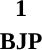<table style="width:100%; text-align:center;">
<tr>
<td style="background:"><strong>1</strong></td>
</tr>
<tr>
<td><span><strong>BJP</strong></span></td>
</tr>
</table>
